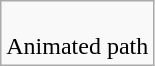<table class=wikitable>
<tr>
<td><br>Animated path</td>
</tr>
</table>
